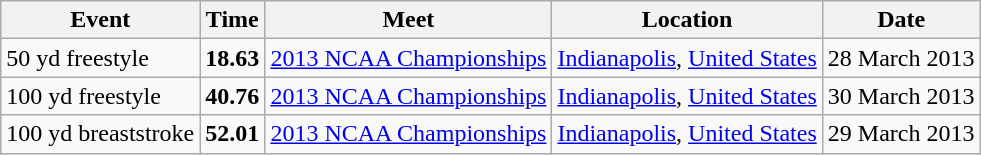<table class="wikitable">
<tr>
<th>Event</th>
<th>Time</th>
<th>Meet</th>
<th>Location</th>
<th>Date</th>
</tr>
<tr>
<td>50 yd freestyle</td>
<td style="text-align:center;"><strong>18.63</strong></td>
<td><a href='#'>2013 NCAA Championships</a></td>
<td><a href='#'>Indianapolis</a>, <a href='#'>United States</a></td>
<td>28 March 2013</td>
</tr>
<tr>
<td>100 yd freestyle</td>
<td style="text-align:center;"><strong>40.76</strong></td>
<td><a href='#'>2013 NCAA Championships</a></td>
<td><a href='#'>Indianapolis</a>, <a href='#'>United States</a></td>
<td>30 March 2013</td>
</tr>
<tr>
<td>100 yd breaststroke</td>
<td style="text-align:center;"><strong>52.01</strong></td>
<td><a href='#'>2013 NCAA Championships</a></td>
<td><a href='#'>Indianapolis</a>, <a href='#'>United States</a></td>
<td>29 March 2013</td>
</tr>
</table>
